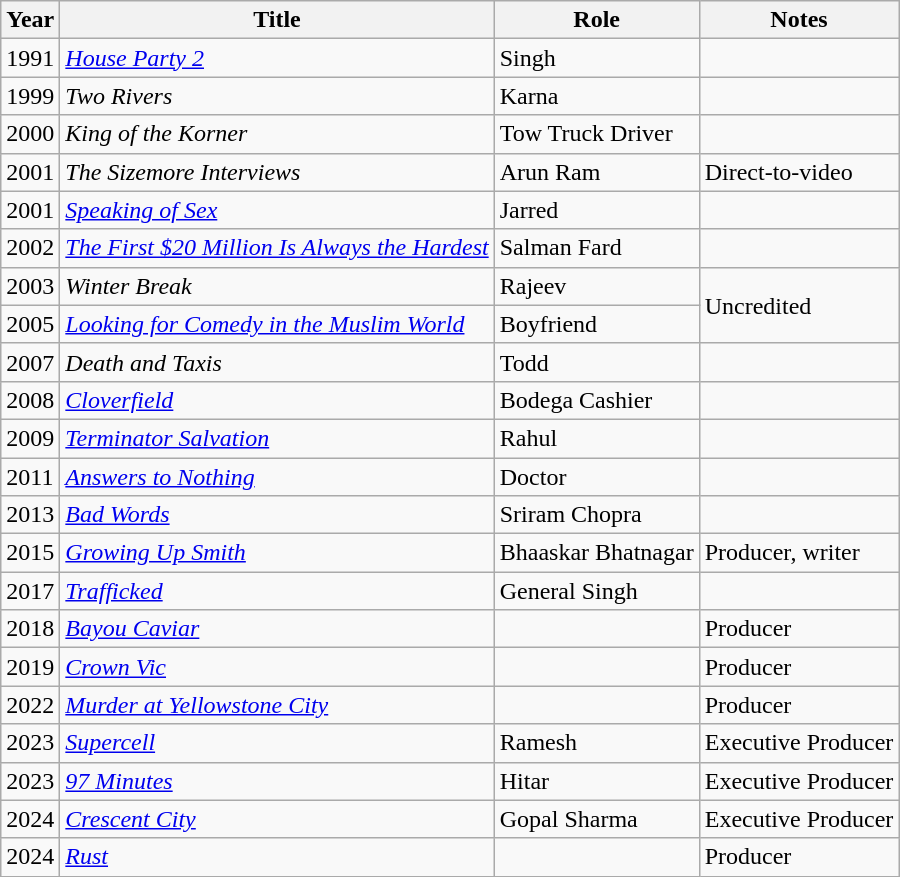<table class="wikitable sortable">
<tr>
<th>Year</th>
<th>Title</th>
<th>Role</th>
<th>Notes</th>
</tr>
<tr>
<td>1991</td>
<td><em><a href='#'>House Party 2</a></em></td>
<td>Singh</td>
<td></td>
</tr>
<tr>
<td>1999</td>
<td><em>Two Rivers</em></td>
<td>Karna</td>
<td></td>
</tr>
<tr>
<td>2000</td>
<td><em>King of the Korner</em></td>
<td>Tow Truck Driver</td>
<td></td>
</tr>
<tr>
<td>2001</td>
<td><em>The Sizemore Interviews</em></td>
<td>Arun Ram</td>
<td>Direct-to-video</td>
</tr>
<tr>
<td>2001</td>
<td><em><a href='#'>Speaking of Sex</a></em></td>
<td>Jarred</td>
<td></td>
</tr>
<tr>
<td>2002</td>
<td><em><a href='#'>The First $20 Million Is Always the Hardest</a></em></td>
<td>Salman Fard</td>
<td></td>
</tr>
<tr>
<td>2003</td>
<td><em>Winter Break</em></td>
<td>Rajeev</td>
<td rowspan="2">Uncredited</td>
</tr>
<tr>
<td>2005</td>
<td><em><a href='#'>Looking for Comedy in the Muslim World</a></em></td>
<td>Boyfriend</td>
</tr>
<tr>
<td>2007</td>
<td><em>Death and Taxis</em></td>
<td>Todd</td>
<td></td>
</tr>
<tr>
<td>2008</td>
<td><em><a href='#'>Cloverfield</a></em></td>
<td>Bodega Cashier</td>
<td></td>
</tr>
<tr>
<td>2009</td>
<td><em><a href='#'>Terminator Salvation</a></em></td>
<td>Rahul</td>
<td></td>
</tr>
<tr>
<td>2011</td>
<td><a href='#'><em>Answers to Nothing</em></a></td>
<td>Doctor</td>
<td></td>
</tr>
<tr>
<td>2013</td>
<td><a href='#'><em>Bad Words</em></a></td>
<td>Sriram Chopra</td>
<td></td>
</tr>
<tr>
<td>2015</td>
<td><em><a href='#'>Growing Up Smith</a></em></td>
<td>Bhaaskar Bhatnagar</td>
<td>Producer, writer</td>
</tr>
<tr>
<td>2017</td>
<td><em><a href='#'>Trafficked</a></em></td>
<td>General Singh</td>
<td></td>
</tr>
<tr>
<td>2018</td>
<td><em><a href='#'>Bayou Caviar</a></em></td>
<td></td>
<td>Producer</td>
</tr>
<tr>
<td>2019</td>
<td><em><a href='#'>Crown Vic</a></em></td>
<td></td>
<td>Producer</td>
</tr>
<tr>
<td>2022</td>
<td><em><a href='#'>Murder at Yellowstone City</a></em></td>
<td></td>
<td>Producer</td>
</tr>
<tr>
<td>2023</td>
<td><em><a href='#'>Supercell</a></em></td>
<td>Ramesh</td>
<td>Executive Producer</td>
</tr>
<tr>
<td>2023</td>
<td><em><a href='#'>97 Minutes</a></em></td>
<td>Hitar</td>
<td>Executive Producer</td>
</tr>
<tr>
<td>2024</td>
<td><em><a href='#'>Crescent City</a></em></td>
<td>Gopal Sharma</td>
<td>Executive Producer</td>
</tr>
<tr>
<td>2024</td>
<td><em><a href='#'>Rust</a></em></td>
<td></td>
<td>Producer</td>
</tr>
</table>
